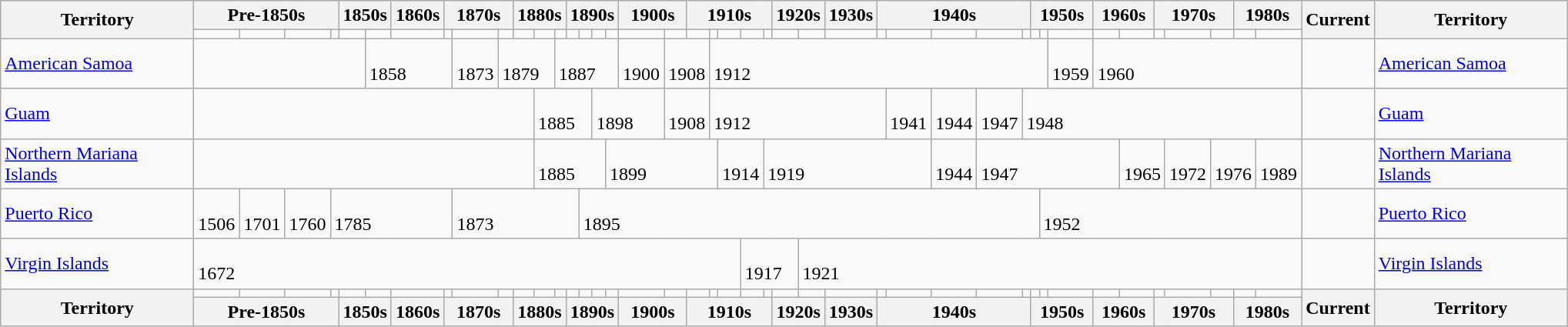<table class="wikitable">
<tr>
<th rowspan="2" style="min-width:10em">Territory</th>
<th colspan="4">Pre-1850s</th>
<th colspan="2">1850s</th>
<th>1860s</th>
<th colspan="3">1870s</th>
<th colspan="3">1880s</th>
<th colspan="4">1890s</th>
<th colspan="2">1900s</th>
<th colspan="5">1910s</th>
<th colspan="2">1920s</th>
<th>1930s</th>
<th colspan="5">1940s</th>
<th colspan="3">1950s</th>
<th colspan="2">1960s</th>
<th colspan="3">1970s</th>
<th colspan="2">1980s</th>
<th rowspan="2">Current</th>
<th rowspan="2" style="min-width:10em">Territory</th>
</tr>
<tr>
<td></td>
<td></td>
<td></td>
<td></td>
<td></td>
<td></td>
<td></td>
<td></td>
<td></td>
<td></td>
<td></td>
<td></td>
<td></td>
<td></td>
<td></td>
<td></td>
<td></td>
<td></td>
<td></td>
<td></td>
<td></td>
<td></td>
<td></td>
<td></td>
<td></td>
<td></td>
<td></td>
<td></td>
<td></td>
<td></td>
<td></td>
<td></td>
<td></td>
<td></td>
<td></td>
<td></td>
<td></td>
<td></td>
<td></td>
<td></td>
<td></td>
<td></td>
</tr>
<tr>
<td><a href='#'>American Samoa</a></td>
<td colspan="5"></td>
<td colspan="3"><br>1858</td>
<td><br>1873</td>
<td colspan="3"><br>1879</td>
<td colspan="5"><br>1887</td>
<td><br>1900</td>
<td colspan="2"><br>1908</td>
<td colspan="14"><br>1912</td>
<td><br>1959</td>
<td colspan="7"><br>1960</td>
<td></td>
<td><a href='#'>American Samoa</a></td>
</tr>
<tr>
<td><a href='#'>Guam</a></td>
<td colspan="11"></td>
<td colspan="4"><br>1885</td>
<td colspan="3"><br>1898</td>
<td colspan="2"><br>1908</td>
<td colspan="8"><br>1912</td>
<td><br>1941</td>
<td><br>1944</td>
<td><br>1947</td>
<td colspan="11"><br>1948</td>
<td></td>
<td><a href='#'>Guam</a></td>
</tr>
<tr>
<td><a href='#'>Northern Mariana Islands</a></td>
<td colspan="11"></td>
<td colspan="5"><br>1885</td>
<td colspan="5"><br>1899</td>
<td colspan="2"><br>1914</td>
<td colspan="6"><br>1919</td>
<td><br>1944</td>
<td colspan="6"><br>1947</td>
<td colspan="2"><br>1965</td>
<td><br>1972</td>
<td colspan="2"><br>1976</td>
<td><br>1989</td>
<td></td>
<td><a href='#'>Northern Mariana Islands</a></td>
</tr>
<tr>
<td><a href='#'>Puerto Rico</a></td>
<td><br>1506</td>
<td><br>1701</td>
<td><br>1760</td>
<td colspan="5"><br>1785</td>
<td colspan="6"><br>1873</td>
<td colspan="19"><br>1895</td>
<td colspan="9"><br>1952</td>
<td></td>
<td><a href='#'>Puerto Rico</a></td>
</tr>
<tr>
<td><a href='#'>Virgin Islands</a></td>
<td colspan="22"><br>1672</td>
<td colspan="3"><br>1917</td>
<td colspan="17"><br>1921</td>
<td></td>
<td><a href='#'>Virgin Islands</a></td>
</tr>
<tr>
<th rowspan="2">Territory</th>
<td></td>
<td></td>
<td></td>
<td></td>
<td></td>
<td></td>
<td></td>
<td></td>
<td></td>
<td></td>
<td></td>
<td></td>
<td></td>
<td></td>
<td></td>
<td></td>
<td></td>
<td></td>
<td></td>
<td></td>
<td></td>
<td></td>
<td></td>
<td></td>
<td></td>
<td></td>
<td></td>
<td></td>
<td></td>
<td></td>
<td></td>
<td></td>
<td></td>
<td></td>
<td></td>
<td></td>
<td></td>
<td></td>
<td></td>
<td></td>
<td></td>
<td></td>
<th rowspan="2">Current</th>
<th rowspan="2">Territory</th>
</tr>
<tr>
<th colspan="4">Pre-1850s</th>
<th colspan="2">1850s</th>
<th>1860s</th>
<th colspan="3">1870s</th>
<th colspan="3">1880s</th>
<th colspan="4">1890s</th>
<th colspan="2">1900s</th>
<th colspan="5">1910s</th>
<th colspan="2">1920s</th>
<th>1930s</th>
<th colspan="5">1940s</th>
<th colspan="3">1950s</th>
<th colspan="2">1960s</th>
<th colspan="3">1970s</th>
<th colspan="2">1980s</th>
</tr>
</table>
